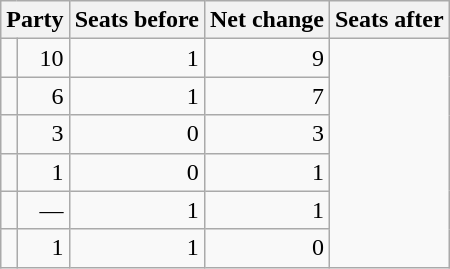<table class=wikitable style="text-align:right">
<tr>
<th colspan="2">Party</th>
<th>Seats before</th>
<th>Net change</th>
<th>Seats after</th>
</tr>
<tr>
<td></td>
<td>10</td>
<td> 1</td>
<td>9</td>
</tr>
<tr>
<td></td>
<td>6</td>
<td> 1</td>
<td>7</td>
</tr>
<tr>
<td></td>
<td>3</td>
<td> 0</td>
<td>3</td>
</tr>
<tr>
<td></td>
<td>1</td>
<td> 0</td>
<td>1</td>
</tr>
<tr>
<td></td>
<td>—</td>
<td> 1</td>
<td>1</td>
</tr>
<tr>
<td></td>
<td>1</td>
<td> 1</td>
<td>0</td>
</tr>
</table>
